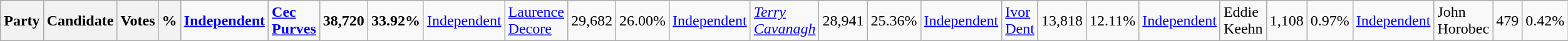<table class="wikitable">
<tr>
<th colspan="2">Party</th>
<th>Candidate</th>
<th>Votes</th>
<th>%<br></th>
<td><strong><a href='#'>Independent</a></strong></td>
<td><strong><a href='#'>Cec Purves</a></strong></td>
<td align="right"><strong>38,720</strong></td>
<td align="right"><strong>33.92%</strong><br></td>
<td><a href='#'>Independent</a></td>
<td><a href='#'>Laurence Decore</a></td>
<td align="right">29,682</td>
<td align="right">26.00%<br></td>
<td><a href='#'>Independent</a></td>
<td><em><a href='#'>Terry Cavanagh</a></em></td>
<td align="right">28,941</td>
<td align="right">25.36%<br></td>
<td><a href='#'>Independent</a></td>
<td><a href='#'>Ivor Dent</a></td>
<td align="right">13,818</td>
<td align="right">12.11%<br>
</td>
<td><a href='#'>Independent</a></td>
<td>Eddie Keehn</td>
<td align="right">1,108</td>
<td align="right">0.97%<br></td>
<td><a href='#'>Independent</a></td>
<td>John Horobec</td>
<td align="right">479</td>
<td align="right">0.42%</td>
</tr>
</table>
